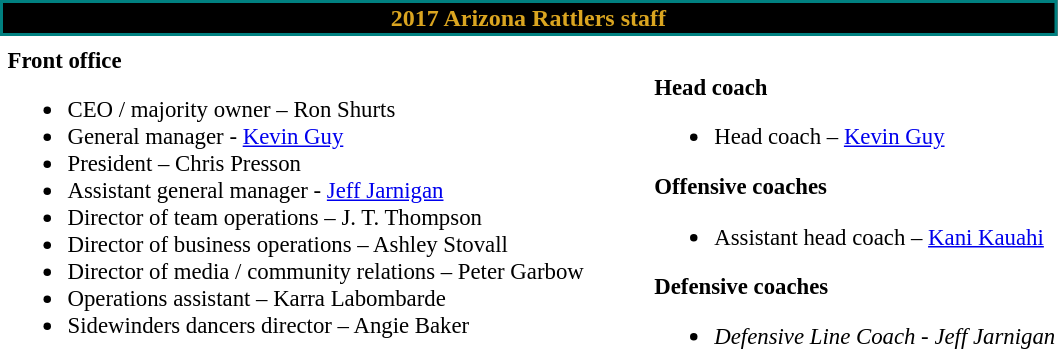<table class="toccolours" style="text-align: left;">
<tr>
<th colspan="7" style="background:#000000; color:#DAA520; text-align: center; border:2px solid teal;"><strong>2017 Arizona Rattlers staff</strong></th>
</tr>
<tr>
<td colspan=7 align="right"></td>
</tr>
<tr>
<td valign="top"></td>
<td style="font-size: 95%;" valign="top"><strong>Front office</strong><br><ul><li>CEO / majority owner – Ron Shurts</li><li>General manager - <a href='#'>Kevin Guy</a></li><li>President – Chris Presson</li><li>Assistant general manager - <a href='#'>Jeff Jarnigan</a></li><li>Director of team operations – J. T. Thompson</li><li>Director of business operations – Ashley Stovall</li><li>Director of media / community relations – Peter Garbow</li><li>Operations assistant – Karra Labombarde</li><li>Sidewinders dancers director – Angie Baker</li></ul></td>
<td width="35"> </td>
<td valign="top"></td>
<td style="font-size: 95%;" valign="top"><br><strong>Head coach</strong><ul><li>Head coach – <a href='#'>Kevin Guy</a></li></ul><strong>Offensive coaches</strong><ul><li>Assistant head coach – <a href='#'>Kani Kauahi</a></li></ul><strong>Defensive coaches</strong><ul><li><em>Defensive Line Coach - Jeff Jarnigan</em></li></ul></td>
</tr>
</table>
